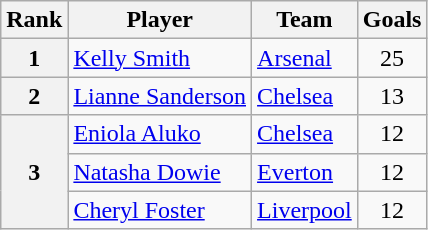<table class="wikitable">
<tr>
<th>Rank</th>
<th>Player</th>
<th>Team</th>
<th>Goals</th>
</tr>
<tr>
<th>1</th>
<td> <a href='#'>Kelly Smith</a></td>
<td><a href='#'>Arsenal</a></td>
<td align=center>25</td>
</tr>
<tr>
<th>2</th>
<td> <a href='#'>Lianne Sanderson</a></td>
<td><a href='#'>Chelsea</a></td>
<td align=center>13</td>
</tr>
<tr>
<th rowspan=3>3</th>
<td> <a href='#'>Eniola Aluko</a></td>
<td><a href='#'>Chelsea</a></td>
<td align=center>12</td>
</tr>
<tr>
<td> <a href='#'>Natasha Dowie</a></td>
<td><a href='#'>Everton</a></td>
<td align=center>12</td>
</tr>
<tr>
<td> <a href='#'>Cheryl Foster</a></td>
<td><a href='#'>Liverpool</a></td>
<td align=center>12</td>
</tr>
</table>
